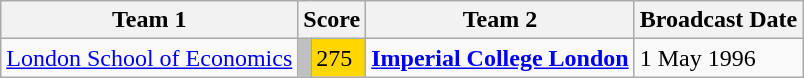<table class="wikitable" border="1">
<tr>
<th>Team 1</th>
<th colspan=2>Score</th>
<th>Team 2</th>
<th>Broadcast Date</th>
</tr>
<tr>
<td><a href='#'>London School of Economics</a></td>
<td style="background:silver"></td>
<td style="background:gold">275</td>
<td><strong><a href='#'>Imperial College London</a></strong></td>
<td>1 May 1996</td>
</tr>
</table>
